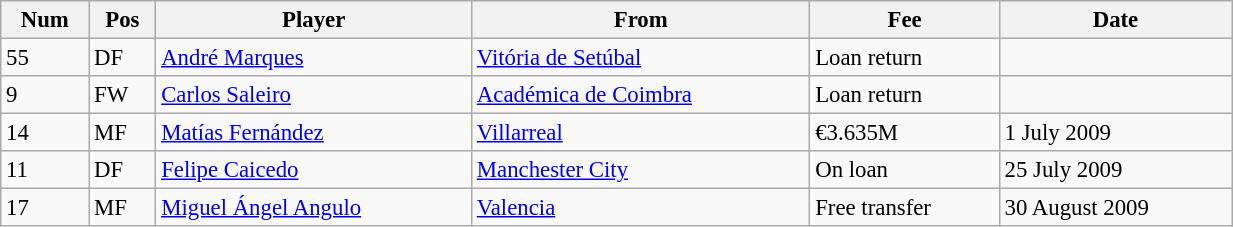<table width=65% class="wikitable" style="text-align:center; font-size:95%; text-align:left">
<tr>
<th><strong>Num</strong></th>
<th><strong>Pos</strong></th>
<th><strong>Player</strong></th>
<th><strong>From</strong></th>
<th><strong>Fee</strong></th>
<th><strong>Date</strong></th>
</tr>
<tr --->
<td>55</td>
<td>DF</td>
<td> <a href='#'>André Marques</a></td>
<td><a href='#'>Vitória de Setúbal</a></td>
<td>Loan return</td>
<td></td>
</tr>
<tr --->
<td>9</td>
<td>FW</td>
<td> <a href='#'>Carlos Saleiro</a></td>
<td><a href='#'>Académica de Coimbra</a></td>
<td>Loan return</td>
<td></td>
</tr>
<tr --->
<td>14</td>
<td>MF</td>
<td> <a href='#'>Matías Fernández</a></td>
<td><a href='#'>Villarreal</a></td>
<td>€3.635M</td>
<td>1 July 2009</td>
</tr>
<tr --->
<td>11</td>
<td>DF</td>
<td> <a href='#'>Felipe Caicedo</a></td>
<td><a href='#'>Manchester City</a></td>
<td>On loan</td>
<td>25 July 2009</td>
</tr>
<tr --->
<td>17</td>
<td>MF</td>
<td> <a href='#'>Miguel Ángel Angulo</a></td>
<td><a href='#'>Valencia</a></td>
<td>Free transfer</td>
<td>30 August 2009</td>
</tr>
</table>
